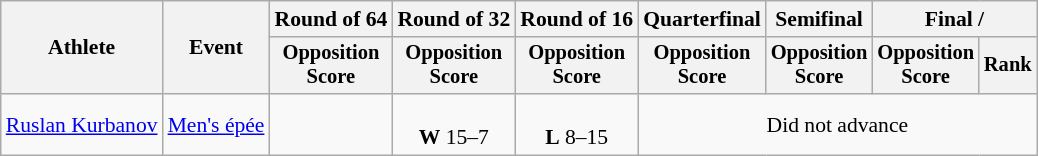<table class="wikitable" style="font-size:90%">
<tr>
<th rowspan="2">Athlete</th>
<th rowspan="2">Event</th>
<th>Round of 64</th>
<th>Round of 32</th>
<th>Round of 16</th>
<th>Quarterfinal</th>
<th>Semifinal</th>
<th colspan=2>Final / </th>
</tr>
<tr style="font-size:95%">
<th>Opposition <br> Score</th>
<th>Opposition <br> Score</th>
<th>Opposition <br> Score</th>
<th>Opposition <br> Score</th>
<th>Opposition <br> Score</th>
<th>Opposition <br> Score</th>
<th>Rank</th>
</tr>
<tr align=center>
<td align=left><a href='#'>Ruslan Kurbanov</a></td>
<td align=left><a href='#'>Men's épée</a></td>
<td></td>
<td><br><strong>W</strong> 15–7</td>
<td><br><strong>L</strong> 8–15</td>
<td colspan=4>Did not advance</td>
</tr>
</table>
